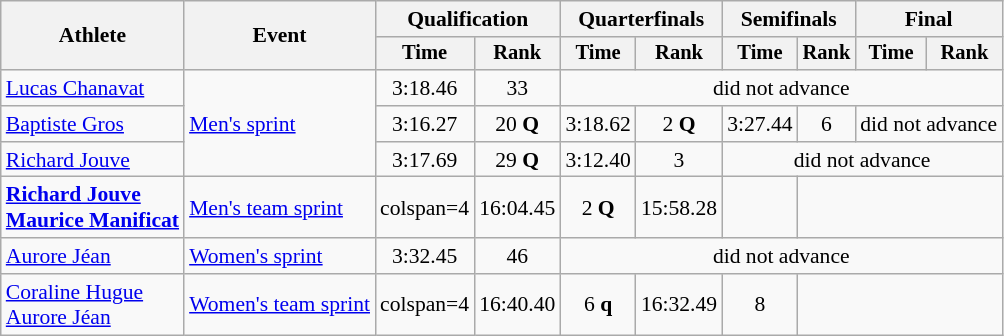<table class="wikitable" style="font-size:90%">
<tr>
<th rowspan=2>Athlete</th>
<th rowspan=2>Event</th>
<th colspan=2>Qualification</th>
<th colspan=2>Quarterfinals</th>
<th colspan=2>Semifinals</th>
<th colspan=2>Final</th>
</tr>
<tr style="font-size:95%">
<th>Time</th>
<th>Rank</th>
<th>Time</th>
<th>Rank</th>
<th>Time</th>
<th>Rank</th>
<th>Time</th>
<th>Rank</th>
</tr>
<tr align=center>
<td align=left><a href='#'>Lucas Chanavat</a></td>
<td align=left rowspan=3><a href='#'>Men's sprint</a></td>
<td>3:18.46</td>
<td>33</td>
<td colspan=6>did not advance</td>
</tr>
<tr align=center>
<td align=left><a href='#'>Baptiste Gros</a></td>
<td>3:16.27</td>
<td>20 <strong>Q</strong></td>
<td>3:18.62</td>
<td>2 <strong>Q</strong></td>
<td>3:27.44</td>
<td>6</td>
<td colspan=2>did not advance</td>
</tr>
<tr align=center>
<td align=left><a href='#'>Richard Jouve</a></td>
<td>3:17.69</td>
<td>29 <strong>Q</strong></td>
<td>3:12.40</td>
<td>3</td>
<td colspan=4>did not advance</td>
</tr>
<tr align=center>
<td align=left><strong><a href='#'>Richard Jouve</a><br><a href='#'>Maurice Manificat</a></strong></td>
<td align=left><a href='#'>Men's team sprint</a></td>
<td>colspan=4 </td>
<td>16:04.45</td>
<td>2 <strong>Q</strong></td>
<td>15:58.28</td>
<td></td>
</tr>
<tr align=center>
<td align=left><a href='#'>Aurore Jéan</a></td>
<td align=left><a href='#'>Women's sprint</a></td>
<td>3:32.45</td>
<td>46</td>
<td colspan=6>did not advance</td>
</tr>
<tr align=center>
<td align=left><a href='#'>Coraline Hugue</a><br><a href='#'>Aurore Jéan</a></td>
<td align=left><a href='#'>Women's team sprint</a></td>
<td>colspan=4 </td>
<td>16:40.40</td>
<td>6 <strong>q</strong></td>
<td>16:32.49</td>
<td>8</td>
</tr>
</table>
